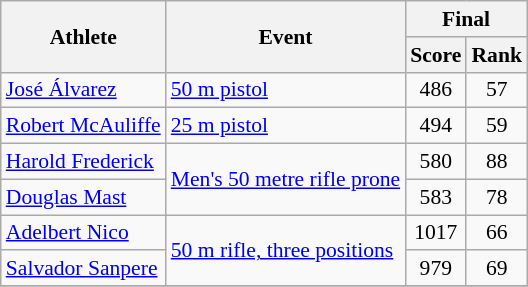<table class="wikitable" style="font-size:90%">
<tr>
<th rowspan="2">Athlete</th>
<th rowspan="2">Event</th>
<th colspan="2">Final</th>
</tr>
<tr>
<th>Score</th>
<th>Rank</th>
</tr>
<tr>
<td rowspan=1><a href='#'>José Álvarez</a></td>
<td><a href='#'>50 m pistol</a></td>
<td align="center">486</td>
<td align="center">57</td>
</tr>
<tr>
<td rowspan=1><a href='#'>Robert McAuliffe</a></td>
<td><a href='#'>25 m pistol</a></td>
<td align="center">494</td>
<td align="center">59</td>
</tr>
<tr>
<td rowspan=1><a href='#'>Harold Frederick</a></td>
<td rowspan=2><a href='#'>Men's 50 metre rifle prone</a></td>
<td align="center">580</td>
<td align="center">88</td>
</tr>
<tr>
<td rowspan=1><a href='#'>Douglas Mast</a></td>
<td align="center">583</td>
<td align="center">78</td>
</tr>
<tr>
<td rowspan=1><a href='#'>Adelbert Nico</a></td>
<td rowspan=2><a href='#'>50 m rifle, three positions</a></td>
<td align="center">1017</td>
<td align="center">66</td>
</tr>
<tr>
<td rowspan=1><a href='#'>Salvador Sanpere</a></td>
<td align="center">979</td>
<td align="center">69</td>
</tr>
<tr>
</tr>
</table>
